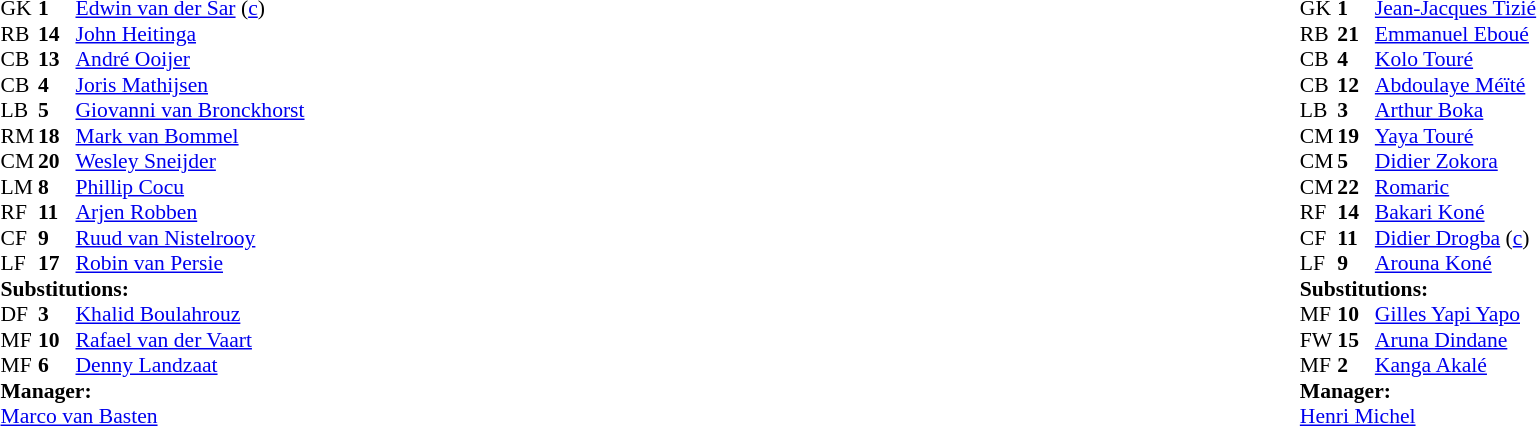<table width="100%">
<tr>
<td valign="top" width="40%"><br><table style="font-size: 90%" cellspacing="0" cellpadding="0">
<tr>
<th width="25"></th>
<th width="25"></th>
</tr>
<tr>
<td>GK</td>
<td><strong>1</strong></td>
<td><a href='#'>Edwin van der Sar</a> (<a href='#'>c</a>)</td>
</tr>
<tr>
<td>RB</td>
<td><strong>14</strong></td>
<td><a href='#'>John Heitinga</a></td>
<td></td>
<td></td>
</tr>
<tr>
<td>CB</td>
<td><strong>13</strong></td>
<td><a href='#'>André Ooijer</a></td>
</tr>
<tr>
<td>CB</td>
<td><strong>4</strong></td>
<td><a href='#'>Joris Mathijsen</a></td>
<td></td>
</tr>
<tr>
<td>LB</td>
<td><strong>5</strong></td>
<td><a href='#'>Giovanni van Bronckhorst</a></td>
</tr>
<tr>
<td>RM</td>
<td><strong>18</strong></td>
<td><a href='#'>Mark van Bommel</a></td>
<td></td>
</tr>
<tr>
<td>CM</td>
<td><strong>20</strong></td>
<td><a href='#'>Wesley Sneijder</a></td>
<td></td>
<td></td>
</tr>
<tr>
<td>LM</td>
<td><strong>8</strong></td>
<td><a href='#'>Phillip Cocu</a></td>
</tr>
<tr>
<td>RF</td>
<td><strong>11</strong></td>
<td><a href='#'>Arjen Robben</a></td>
<td></td>
</tr>
<tr>
<td>CF</td>
<td><strong>9</strong></td>
<td><a href='#'>Ruud van Nistelrooy</a></td>
<td></td>
<td></td>
</tr>
<tr>
<td>LF</td>
<td><strong>17</strong></td>
<td><a href='#'>Robin van Persie</a></td>
</tr>
<tr>
<td colspan=3><strong>Substitutions:</strong></td>
</tr>
<tr>
<td>DF</td>
<td><strong>3</strong></td>
<td><a href='#'>Khalid Boulahrouz</a></td>
<td></td>
<td></td>
</tr>
<tr>
<td>MF</td>
<td><strong>10</strong></td>
<td><a href='#'>Rafael van der Vaart</a></td>
<td></td>
<td></td>
</tr>
<tr>
<td>MF</td>
<td><strong>6</strong></td>
<td><a href='#'>Denny Landzaat</a></td>
<td></td>
<td></td>
</tr>
<tr>
<td colspan=3><strong>Manager:</strong></td>
</tr>
<tr>
<td colspan="4"><a href='#'>Marco van Basten</a></td>
</tr>
</table>
</td>
<td valign="top"></td>
<td valign="top" width="50%"><br><table style="font-size: 90%" cellspacing="0" cellpadding="0" align=center>
<tr>
<th width="25"></th>
<th width="25"></th>
</tr>
<tr>
<td>GK</td>
<td><strong>1</strong></td>
<td><a href='#'>Jean-Jacques Tizié</a></td>
</tr>
<tr>
<td>RB</td>
<td><strong>21</strong></td>
<td><a href='#'>Emmanuel Eboué</a></td>
</tr>
<tr>
<td>CB</td>
<td><strong>4</strong></td>
<td><a href='#'>Kolo Touré</a></td>
</tr>
<tr>
<td>CB</td>
<td><strong>12</strong></td>
<td><a href='#'>Abdoulaye Méïté</a></td>
</tr>
<tr>
<td>LB</td>
<td><strong>3</strong></td>
<td><a href='#'>Arthur Boka</a></td>
<td></td>
</tr>
<tr>
<td>CM</td>
<td><strong>19</strong></td>
<td><a href='#'>Yaya Touré</a></td>
</tr>
<tr>
<td>CM</td>
<td><strong>5</strong></td>
<td><a href='#'>Didier Zokora</a></td>
<td></td>
</tr>
<tr>
<td>CM</td>
<td><strong>22</strong></td>
<td><a href='#'>Romaric</a></td>
<td></td>
<td></td>
</tr>
<tr>
<td>RF</td>
<td><strong>14</strong></td>
<td><a href='#'>Bakari Koné</a></td>
<td></td>
<td></td>
</tr>
<tr>
<td>CF</td>
<td><strong>11</strong></td>
<td><a href='#'>Didier Drogba</a> (<a href='#'>c</a>)</td>
<td></td>
</tr>
<tr>
<td>LF</td>
<td><strong>9</strong></td>
<td><a href='#'>Arouna Koné</a></td>
<td></td>
<td></td>
</tr>
<tr>
<td colspan=3><strong>Substitutions:</strong></td>
</tr>
<tr>
<td>MF</td>
<td><strong>10</strong></td>
<td><a href='#'>Gilles Yapi Yapo</a></td>
<td></td>
<td></td>
</tr>
<tr>
<td>FW</td>
<td><strong>15</strong></td>
<td><a href='#'>Aruna Dindane</a></td>
<td></td>
<td></td>
</tr>
<tr>
<td>MF</td>
<td><strong>2</strong></td>
<td><a href='#'>Kanga Akalé</a></td>
<td></td>
<td></td>
</tr>
<tr>
<td colspan=3><strong>Manager:</strong></td>
</tr>
<tr>
<td colspan="4"> <a href='#'>Henri Michel</a></td>
</tr>
</table>
</td>
</tr>
</table>
